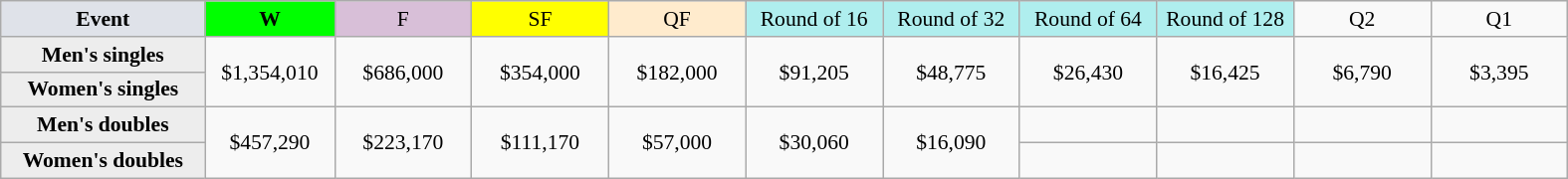<table class=wikitable style=font-size:90%;text-align:center>
<tr>
<td width=130 bgcolor=dfe2e9><strong>Event</strong></td>
<td width=80 bgcolor=lime><strong>W</strong></td>
<td width=85 bgcolor=thistle>F</td>
<td width=85 bgcolor=ffff00>SF</td>
<td width=85 bgcolor=ffebcd>QF</td>
<td width=85 bgcolor=afeeee>Round of 16</td>
<td width=85 bgcolor=afeeee>Round of 32</td>
<td width=85 bgcolor=afeeee>Round of 64</td>
<td width=85 bgcolor=afeeee>Round of 128</td>
<td width=85>Q2</td>
<td width=85>Q1</td>
</tr>
<tr>
<th style=background:#ededed>Men's singles</th>
<td rowspan=2>$1,354,010</td>
<td rowspan=2>$686,000</td>
<td rowspan=2>$354,000</td>
<td rowspan=2>$182,000</td>
<td rowspan=2>$91,205</td>
<td rowspan=2>$48,775</td>
<td rowspan=2>$26,430</td>
<td rowspan=2>$16,425</td>
<td rowspan=2>$6,790</td>
<td rowspan=2>$3,395</td>
</tr>
<tr>
<th style=background:#ededed>Women's singles</th>
</tr>
<tr>
<th style=background:#ededed>Men's doubles</th>
<td rowspan=2>$457,290</td>
<td rowspan=2>$223,170</td>
<td rowspan=2>$111,170</td>
<td rowspan=2>$57,000</td>
<td rowspan=2>$30,060</td>
<td rowspan=2>$16,090</td>
<td></td>
<td></td>
<td></td>
<td></td>
</tr>
<tr>
<th style=background:#ededed>Women's doubles</th>
<td></td>
<td></td>
<td></td>
<td></td>
</tr>
</table>
